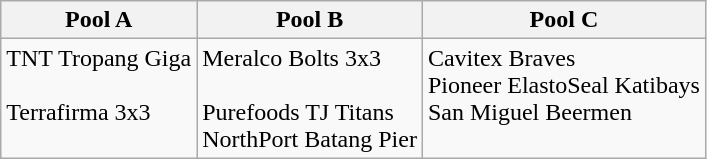<table class=wikitable>
<tr>
<th>Pool A</th>
<th>Pool B</th>
<th>Pool C</th>
</tr>
<tr valign=top>
<td>TNT Tropang Giga <br>  <br> Terrafirma 3x3</td>
<td>Meralco Bolts 3x3 <br>  <br> Purefoods TJ Titans <br> NorthPort Batang Pier</td>
<td>Cavitex Braves <br> Pioneer ElastoSeal Katibays <br> San Miguel Beermen <br> </td>
</tr>
</table>
